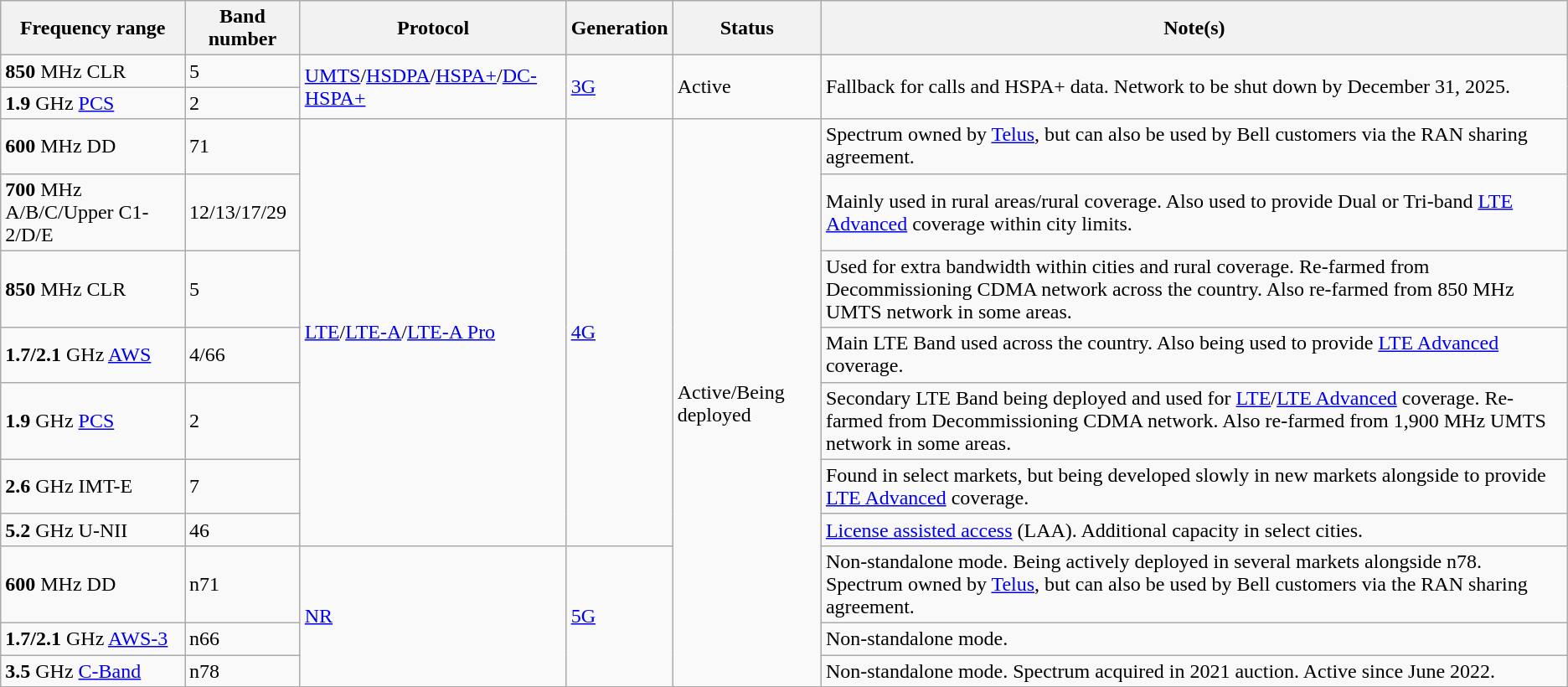<table class="wikitable sortable">
<tr>
<th>Frequency range</th>
<th>Band number</th>
<th>Protocol</th>
<th>Generation</th>
<th>Status</th>
<th>Note(s)</th>
</tr>
<tr>
<td><strong>850</strong> MHz CLR</td>
<td>5</td>
<td rowspan="2"><a href='#'>UMTS</a>/<a href='#'>HSDPA</a>/<a href='#'>HSPA+</a>/<a href='#'>DC-HSPA+</a></td>
<td rowspan="2"><a href='#'>3G</a></td>
<td rowspan="2">Active</td>
<td rowspan="2">Fallback for calls and HSPA+ data. Network to be shut down by December 31, 2025.</td>
</tr>
<tr>
<td><strong>1.9</strong> GHz <a href='#'>PCS</a></td>
<td>2</td>
</tr>
<tr>
<td><strong>600</strong> MHz DD</td>
<td>71</td>
<td rowspan="7"><a href='#'>LTE</a>/<a href='#'>LTE-A</a>/<a href='#'>LTE-A Pro</a></td>
<td rowspan="7"><a href='#'>4G</a></td>
<td rowspan="10">Active/Being deployed</td>
<td>Spectrum owned by <a href='#'>Telus</a>, but can also be used by Bell customers via the RAN sharing agreement.</td>
</tr>
<tr>
<td><strong>700</strong> MHz A/B/C/Upper C1-2/D/E</td>
<td>12/13/17/29</td>
<td>Mainly used in rural areas/rural coverage. Also used to provide Dual or Tri-band <a href='#'>LTE Advanced</a> coverage within city limits.</td>
</tr>
<tr>
<td><strong>850</strong> MHz CLR</td>
<td>5</td>
<td>Used for extra bandwidth within cities and rural coverage. Re-farmed from Decommissioning CDMA network across the country. Also re-farmed from 850 MHz UMTS network in some areas.</td>
</tr>
<tr>
<td><strong>1.7/2.1</strong> GHz <a href='#'>AWS</a></td>
<td>4/66</td>
<td>Main LTE Band used across the country. Also being used to provide <a href='#'>LTE Advanced</a> coverage.</td>
</tr>
<tr>
<td><strong>1.9</strong> GHz <a href='#'>PCS</a></td>
<td>2</td>
<td>Secondary LTE Band being deployed and used for <a href='#'>LTE</a>/<a href='#'>LTE Advanced</a> coverage. Re-farmed from Decommissioning CDMA network. Also re-farmed from 1,900 MHz UMTS network in some areas.</td>
</tr>
<tr>
<td><strong>2.6</strong> GHz IMT-E</td>
<td>7</td>
<td>Found in select markets, but being developed slowly in new markets alongside to provide <a href='#'>LTE Advanced</a> coverage.</td>
</tr>
<tr>
<td><strong>5.2</strong> GHz U-NII</td>
<td>46</td>
<td><a href='#'>License assisted access</a> (LAA). Additional capacity in select cities.</td>
</tr>
<tr>
<td><strong>600</strong> MHz DD</td>
<td>n71</td>
<td rowspan="3"><a href='#'>NR</a></td>
<td rowspan="3"><a href='#'>5G</a></td>
<td>Non-standalone mode. Being actively deployed in several markets alongside n78. Spectrum owned by <a href='#'>Telus</a>, but can also be used by Bell customers via the RAN sharing agreement.</td>
</tr>
<tr>
<td><strong>1.7/2.1</strong> GHz <a href='#'>AWS-3</a></td>
<td>n66</td>
<td>Non-standalone mode.</td>
</tr>
<tr>
<td><strong>3.5</strong> GHz <a href='#'>C-Band</a></td>
<td>n78</td>
<td>Non-standalone mode. Spectrum acquired in 2021 auction. Active since June 2022.</td>
</tr>
</table>
